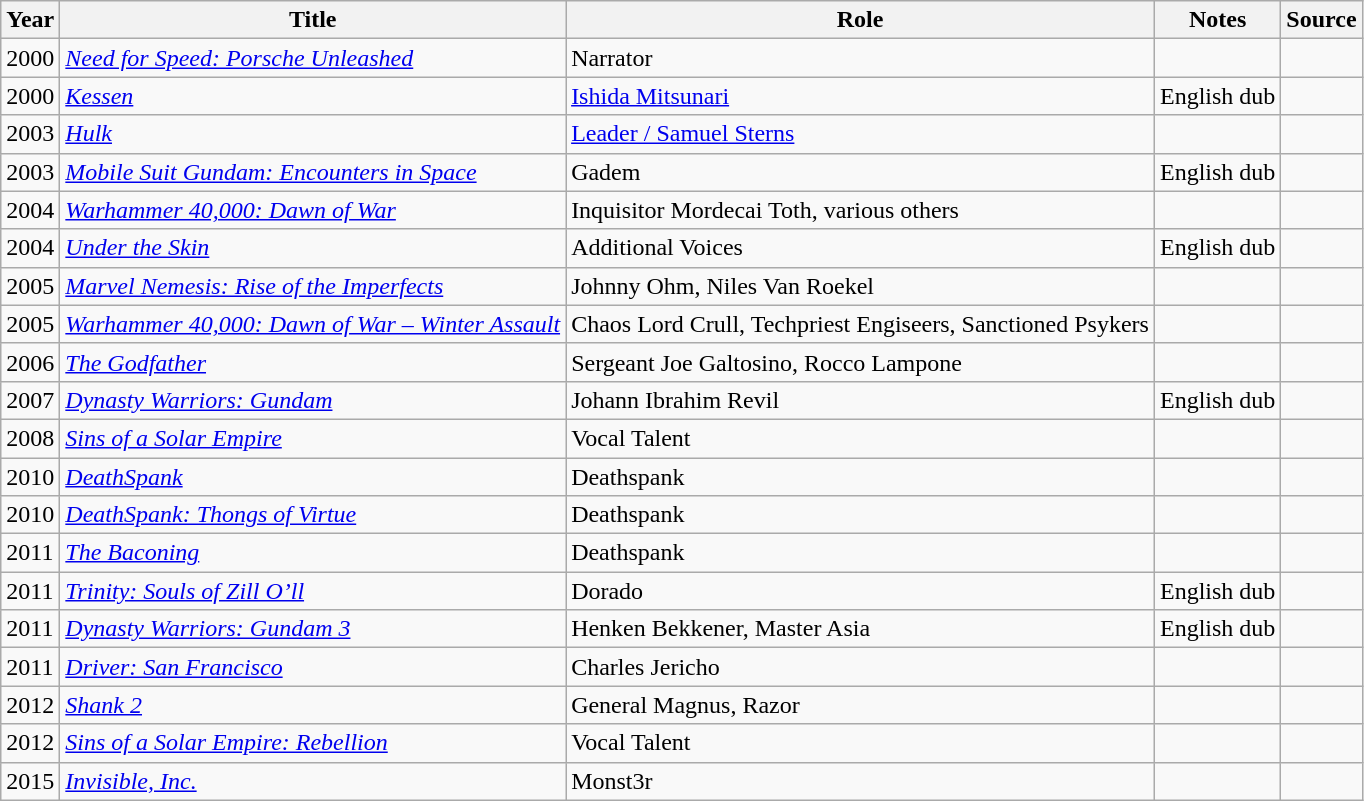<table class="wikitable sortable">
<tr>
<th scope="col">Year</th>
<th scope="col">Title</th>
<th scope="col">Role</th>
<th class="unsortable" scope="col">Notes</th>
<th>Source</th>
</tr>
<tr>
<td>2000</td>
<td><em><a href='#'>Need for Speed: Porsche Unleashed</a></em></td>
<td>Narrator</td>
<td></td>
<td></td>
</tr>
<tr>
<td>2000</td>
<td><em><a href='#'>Kessen</a></em></td>
<td><a href='#'>Ishida Mitsunari</a></td>
<td>English dub</td>
<td></td>
</tr>
<tr>
<td>2003</td>
<td><em><a href='#'>Hulk</a></em></td>
<td><a href='#'>Leader / Samuel Sterns</a></td>
<td></td>
<td></td>
</tr>
<tr>
<td>2003</td>
<td><em><a href='#'>Mobile Suit Gundam: Encounters in Space</a></em></td>
<td>Gadem</td>
<td>English dub</td>
<td></td>
</tr>
<tr>
<td>2004</td>
<td><em><a href='#'>Warhammer 40,000: Dawn of War</a></em></td>
<td>Inquisitor Mordecai Toth, various others</td>
<td></td>
<td></td>
</tr>
<tr>
<td>2004</td>
<td><em><a href='#'>Under the Skin</a></em></td>
<td>Additional Voices</td>
<td>English dub</td>
<td></td>
</tr>
<tr>
<td>2005</td>
<td><em><a href='#'>Marvel Nemesis: Rise of the Imperfects</a></em></td>
<td>Johnny Ohm, Niles Van Roekel</td>
<td></td>
<td></td>
</tr>
<tr>
<td>2005</td>
<td><em><a href='#'>Warhammer 40,000: Dawn of War – Winter Assault</a></em></td>
<td>Chaos Lord Crull, Techpriest Engiseers, Sanctioned Psykers</td>
<td></td>
<td></td>
</tr>
<tr>
<td>2006</td>
<td><em><a href='#'>The Godfather</a></em></td>
<td>Sergeant Joe Galtosino, Rocco Lampone</td>
<td></td>
<td></td>
</tr>
<tr>
<td>2007</td>
<td><em><a href='#'>Dynasty Warriors: Gundam</a></em></td>
<td>Johann Ibrahim Revil</td>
<td>English dub</td>
<td></td>
</tr>
<tr>
<td>2008</td>
<td><em><a href='#'>Sins of a Solar Empire</a></em></td>
<td>Vocal Talent</td>
<td></td>
<td></td>
</tr>
<tr>
<td>2010</td>
<td><em><a href='#'>DeathSpank</a></em></td>
<td>Deathspank</td>
<td></td>
<td></td>
</tr>
<tr>
<td>2010</td>
<td><em><a href='#'>DeathSpank: Thongs of Virtue</a></em></td>
<td>Deathspank</td>
<td></td>
<td></td>
</tr>
<tr>
<td>2011</td>
<td><em><a href='#'>The Baconing</a></em></td>
<td>Deathspank</td>
<td></td>
<td></td>
</tr>
<tr>
<td>2011</td>
<td><em><a href='#'>Trinity: Souls of Zill O’ll</a></em></td>
<td>Dorado</td>
<td>English dub</td>
<td></td>
</tr>
<tr>
<td>2011</td>
<td><em><a href='#'>Dynasty Warriors: Gundam 3</a></em></td>
<td>Henken Bekkener, Master Asia</td>
<td>English dub</td>
<td></td>
</tr>
<tr>
<td>2011</td>
<td><em><a href='#'>Driver: San Francisco</a></em></td>
<td>Charles Jericho</td>
<td></td>
<td></td>
</tr>
<tr>
<td>2012</td>
<td><em><a href='#'>Shank 2</a></em></td>
<td>General Magnus, Razor</td>
<td></td>
<td></td>
</tr>
<tr>
<td>2012</td>
<td><em><a href='#'>Sins of a Solar Empire: Rebellion</a></em></td>
<td>Vocal Talent</td>
<td></td>
<td></td>
</tr>
<tr>
<td>2015</td>
<td><em><a href='#'>Invisible, Inc.</a></em></td>
<td>Monst3r</td>
<td></td>
<td></td>
</tr>
</table>
